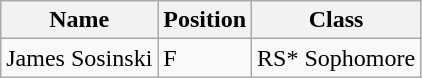<table class="wikitable">
<tr>
<th>Name</th>
<th>Position</th>
<th>Class</th>
</tr>
<tr>
<td>James Sosinski</td>
<td>F</td>
<td>RS* Sophomore</td>
</tr>
</table>
